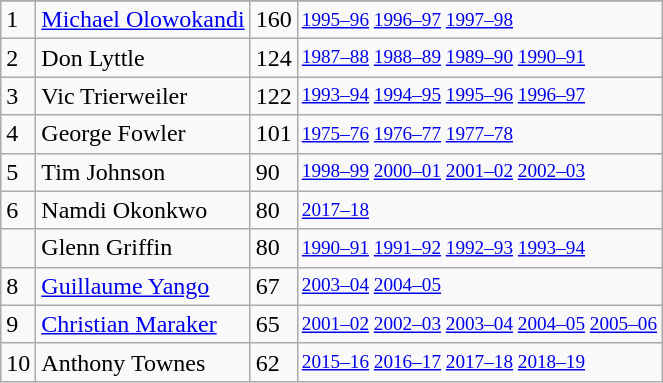<table class="wikitable">
<tr>
</tr>
<tr>
<td>1</td>
<td><a href='#'>Michael Olowokandi</a></td>
<td>160</td>
<td style="font-size:80%;"><a href='#'>1995–96</a> <a href='#'>1996–97</a> <a href='#'>1997–98</a></td>
</tr>
<tr>
<td>2</td>
<td>Don Lyttle</td>
<td>124</td>
<td style="font-size:80%;"><a href='#'>1987–88</a> <a href='#'>1988–89</a> <a href='#'>1989–90</a> <a href='#'>1990–91</a></td>
</tr>
<tr>
<td>3</td>
<td>Vic Trierweiler</td>
<td>122</td>
<td style="font-size:80%;"><a href='#'>1993–94</a> <a href='#'>1994–95</a> <a href='#'>1995–96</a> <a href='#'>1996–97</a></td>
</tr>
<tr>
<td>4</td>
<td>George Fowler</td>
<td>101</td>
<td style="font-size:80%;"><a href='#'>1975–76</a> <a href='#'>1976–77</a> <a href='#'>1977–78</a></td>
</tr>
<tr>
<td>5</td>
<td>Tim Johnson</td>
<td>90</td>
<td style="font-size:80%;"><a href='#'>1998–99</a> <a href='#'>2000–01</a> <a href='#'>2001–02</a> <a href='#'>2002–03</a></td>
</tr>
<tr>
<td>6</td>
<td>Namdi Okonkwo</td>
<td>80</td>
<td style="font-size:80%;"><a href='#'>2017–18</a></td>
</tr>
<tr>
<td></td>
<td>Glenn Griffin</td>
<td>80</td>
<td style="font-size:80%;"><a href='#'>1990–91</a> <a href='#'>1991–92</a> <a href='#'>1992–93</a> <a href='#'>1993–94</a></td>
</tr>
<tr>
<td>8</td>
<td><a href='#'>Guillaume Yango</a></td>
<td>67</td>
<td style="font-size:80%;"><a href='#'>2003–04</a> <a href='#'>2004–05</a></td>
</tr>
<tr>
<td>9</td>
<td><a href='#'>Christian Maraker</a></td>
<td>65</td>
<td style="font-size:80%;"><a href='#'>2001–02</a> <a href='#'>2002–03</a> <a href='#'>2003–04</a> <a href='#'>2004–05</a> <a href='#'>2005–06</a></td>
</tr>
<tr>
<td>10</td>
<td>Anthony Townes</td>
<td>62</td>
<td style="font-size:80%;"><a href='#'>2015–16</a> <a href='#'>2016–17</a> <a href='#'>2017–18</a> <a href='#'>2018–19</a></td>
</tr>
</table>
